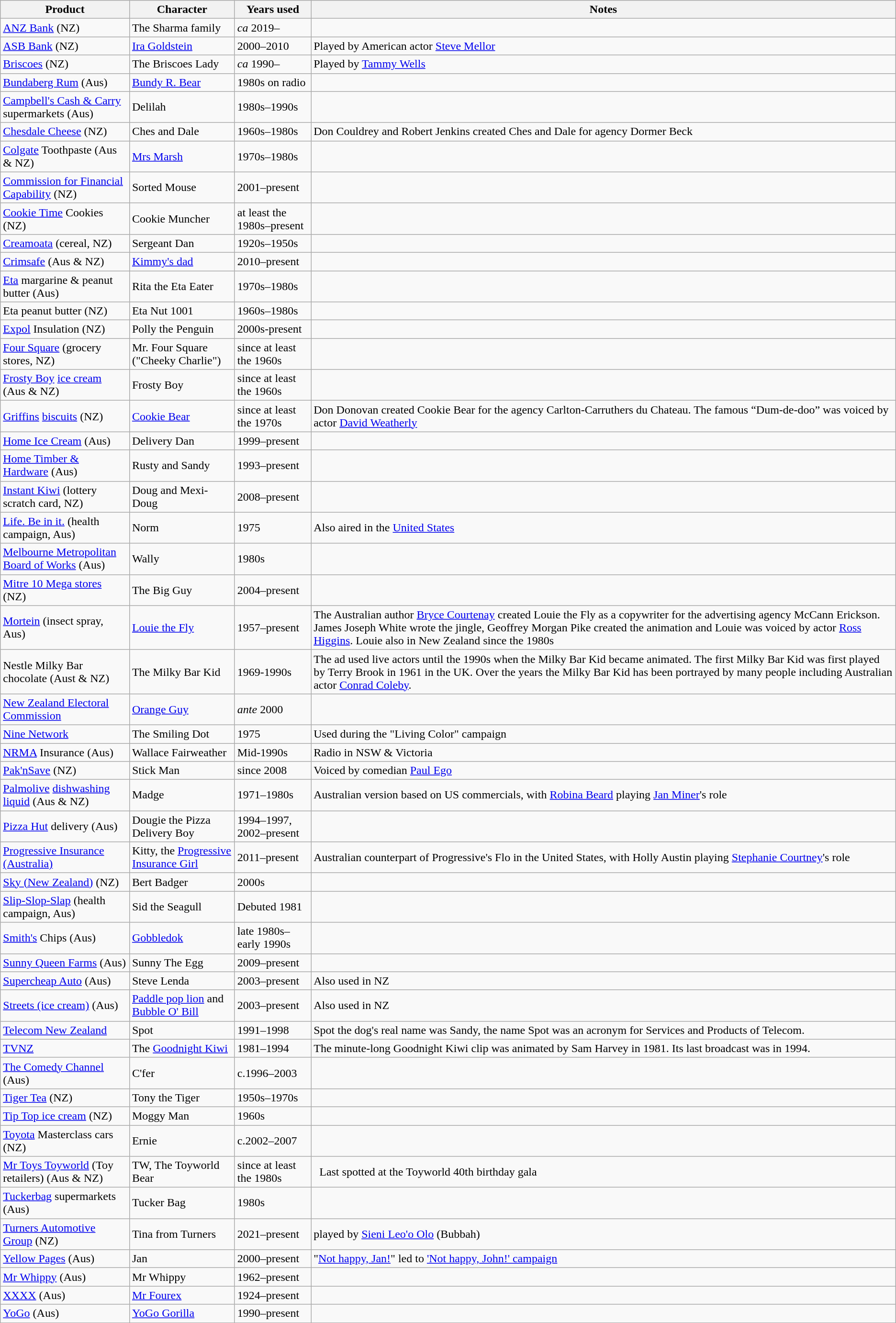<table class="wikitable">
<tr>
<th>Product</th>
<th>Character</th>
<th>Years used</th>
<th>Notes</th>
</tr>
<tr>
<td><a href='#'>ANZ Bank</a> (NZ)</td>
<td>The Sharma family</td>
<td><em>ca</em> 2019–</td>
<td> </td>
</tr>
<tr>
<td><a href='#'>ASB Bank</a> (NZ)</td>
<td><a href='#'>Ira Goldstein</a></td>
<td>2000–2010</td>
<td>Played by American actor <a href='#'>Steve Mellor</a></td>
</tr>
<tr>
<td><a href='#'>Briscoes</a> (NZ)</td>
<td>The Briscoes Lady</td>
<td><em>ca</em> 1990–</td>
<td>Played by <a href='#'>Tammy Wells</a></td>
</tr>
<tr>
<td><a href='#'>Bundaberg Rum</a> (Aus)</td>
<td><a href='#'>Bundy R. Bear</a></td>
<td>1980s on radio</td>
<td> </td>
</tr>
<tr>
<td><a href='#'>Campbell's Cash & Carry</a> supermarkets (Aus)</td>
<td>Delilah</td>
<td>1980s–1990s</td>
<td> </td>
</tr>
<tr>
<td><a href='#'>Chesdale Cheese</a> (NZ)</td>
<td>Ches and Dale</td>
<td>1960s–1980s</td>
<td> Don Couldrey and Robert Jenkins created Ches and Dale for agency Dormer Beck</td>
</tr>
<tr>
<td><a href='#'>Colgate</a> Toothpaste (Aus & NZ)</td>
<td><a href='#'>Mrs Marsh</a></td>
<td>1970s–1980s</td>
<td> </td>
</tr>
<tr>
<td><a href='#'>Commission for Financial Capability</a> (NZ)</td>
<td>Sorted Mouse</td>
<td>2001–present</td>
<td> </td>
</tr>
<tr>
<td><a href='#'>Cookie Time</a> Cookies (NZ)</td>
<td>Cookie Muncher</td>
<td>at least the 1980s–present</td>
<td> </td>
</tr>
<tr>
<td><a href='#'>Creamoata</a> (cereal, NZ)</td>
<td>Sergeant Dan</td>
<td>1920s–1950s</td>
<td> </td>
</tr>
<tr>
<td><a href='#'>Crimsafe</a> (Aus & NZ)</td>
<td><a href='#'>Kimmy's dad</a></td>
<td>2010–present</td>
<td> </td>
</tr>
<tr>
<td><a href='#'>Eta</a> margarine & peanut butter (Aus)</td>
<td>Rita the Eta Eater</td>
<td>1970s–1980s</td>
<td> </td>
</tr>
<tr>
<td>Eta peanut butter (NZ)</td>
<td>Eta Nut 1001</td>
<td>1960s–1980s</td>
<td> </td>
</tr>
<tr>
<td><a href='#'>Expol</a> Insulation (NZ)</td>
<td>Polly the Penguin</td>
<td>2000s-present</td>
<td> </td>
</tr>
<tr>
<td><a href='#'>Four Square</a> (grocery stores, NZ)</td>
<td>Mr. Four Square ("Cheeky Charlie")</td>
<td>since at least the 1960s</td>
<td> </td>
</tr>
<tr>
<td><a href='#'>Frosty Boy</a> <a href='#'>ice cream</a> (Aus & NZ)</td>
<td>Frosty Boy</td>
<td>since at least the 1960s</td>
<td> </td>
</tr>
<tr>
<td><a href='#'>Griffins</a> <a href='#'>biscuits</a> (NZ)</td>
<td><a href='#'>Cookie Bear</a></td>
<td>since at least the 1970s</td>
<td> Don Donovan created Cookie Bear for the agency Carlton-Carruthers du Chateau. The famous “Dum-de-doo” was voiced by actor <a href='#'>David Weatherly</a></td>
</tr>
<tr>
<td><a href='#'>Home Ice Cream</a> (Aus)</td>
<td>Delivery Dan</td>
<td>1999–present</td>
<td> </td>
</tr>
<tr>
<td><a href='#'>Home Timber & Hardware</a> (Aus)</td>
<td>Rusty and Sandy</td>
<td>1993–present</td>
<td> </td>
</tr>
<tr>
<td><a href='#'>Instant Kiwi</a> (lottery scratch card, NZ)</td>
<td>Doug and Mexi-Doug</td>
<td>2008–present</td>
<td> </td>
</tr>
<tr>
<td><a href='#'>Life. Be in it.</a> (health campaign, Aus)</td>
<td>Norm</td>
<td>1975</td>
<td>Also aired in the <a href='#'>United States</a></td>
</tr>
<tr>
<td><a href='#'>Melbourne Metropolitan Board of Works</a> (Aus)</td>
<td>Wally</td>
<td>1980s</td>
<td> </td>
</tr>
<tr>
<td><a href='#'>Mitre 10 Mega stores</a> (NZ)</td>
<td>The Big Guy</td>
<td>2004–present</td>
<td> </td>
</tr>
<tr>
<td><a href='#'>Mortein</a> (insect spray, Aus)</td>
<td><a href='#'>Louie the Fly</a></td>
<td>1957–present</td>
<td>The Australian author <a href='#'>Bryce Courtenay</a> created Louie the Fly as a copywriter for the advertising agency McCann Erickson. James Joseph White wrote the jingle, Geoffrey Morgan Pike created the animation and Louie was voiced by actor <a href='#'>Ross Higgins</a>. Louie also in New Zealand since the 1980s</td>
</tr>
<tr>
<td>Nestle Milky Bar chocolate (Aust & NZ)</td>
<td>The Milky Bar Kid</td>
<td>1969-1990s</td>
<td>The ad used live actors until the 1990s when the Milky Bar Kid became animated. The first Milky Bar Kid was first played by Terry Brook in 1961 in the UK. Over the years the Milky Bar Kid has been portrayed by many people including Australian actor <a href='#'>Conrad Coleby</a>.</td>
</tr>
<tr>
<td><a href='#'>New Zealand Electoral Commission</a></td>
<td><a href='#'>Orange Guy</a></td>
<td><em>ante</em> 2000</td>
<td> </td>
</tr>
<tr>
<td><a href='#'>Nine Network</a></td>
<td>The Smiling Dot</td>
<td>1975</td>
<td>Used during the "Living Color" campaign</td>
</tr>
<tr>
<td><a href='#'>NRMA</a> Insurance (Aus)</td>
<td>Wallace Fairweather</td>
<td>Mid-1990s</td>
<td>Radio in NSW & Victoria</td>
</tr>
<tr>
<td><a href='#'>Pak'nSave</a> (NZ)</td>
<td>Stick Man</td>
<td>since 2008</td>
<td>Voiced by comedian <a href='#'>Paul Ego</a></td>
</tr>
<tr>
<td><a href='#'>Palmolive</a> <a href='#'>dishwashing liquid</a> (Aus & NZ)</td>
<td>Madge</td>
<td>1971–1980s</td>
<td>Australian version based on US commercials, with <a href='#'>Robina Beard</a> playing <a href='#'>Jan Miner</a>'s role</td>
</tr>
<tr>
<td><a href='#'>Pizza Hut</a> delivery (Aus)</td>
<td>Dougie  the Pizza Delivery Boy</td>
<td>1994–1997, 2002–present</td>
<td> </td>
</tr>
<tr>
<td><a href='#'>Progressive Insurance (Australia)</a></td>
<td>Kitty, the <a href='#'>Progressive Insurance Girl</a></td>
<td>2011–present</td>
<td>Australian counterpart of Progressive's Flo in the United States, with Holly Austin playing <a href='#'>Stephanie Courtney</a>'s role</td>
</tr>
<tr>
<td><a href='#'>Sky (New Zealand)</a> (NZ)</td>
<td>Bert Badger</td>
<td>2000s</td>
<td> </td>
</tr>
<tr>
<td><a href='#'>Slip-Slop-Slap</a> (health campaign, Aus)</td>
<td>Sid the Seagull</td>
<td>Debuted 1981</td>
<td> </td>
</tr>
<tr>
<td><a href='#'>Smith's</a> Chips (Aus)</td>
<td><a href='#'>Gobbledok</a></td>
<td>late 1980s–early 1990s</td>
<td> </td>
</tr>
<tr>
<td><a href='#'>Sunny Queen Farms</a> (Aus)</td>
<td>Sunny The Egg</td>
<td>2009–present</td>
<td> </td>
</tr>
<tr>
<td><a href='#'>Supercheap Auto</a> (Aus)</td>
<td>Steve Lenda</td>
<td>2003–present</td>
<td>Also used in NZ</td>
</tr>
<tr>
<td><a href='#'>Streets (ice cream)</a> (Aus)</td>
<td><a href='#'>Paddle pop lion</a> and <a href='#'>Bubble O' Bill</a></td>
<td>2003–present</td>
<td>Also used in NZ</td>
</tr>
<tr>
<td><a href='#'>Telecom New Zealand</a></td>
<td>Spot</td>
<td>1991–1998</td>
<td>Spot the dog's real name was Sandy, the name Spot was an acronym for Services and Products of Telecom.  </td>
</tr>
<tr>
<td><a href='#'>TVNZ</a></td>
<td>The <a href='#'>Goodnight Kiwi</a></td>
<td>1981–1994</td>
<td>The minute-long Goodnight Kiwi clip was animated by Sam Harvey in 1981. Its last broadcast was in 1994.</td>
</tr>
<tr>
<td><a href='#'>The Comedy Channel</a> (Aus)</td>
<td>C'fer</td>
<td>c.1996–2003</td>
<td> </td>
</tr>
<tr>
<td><a href='#'>Tiger Tea</a> (NZ)</td>
<td>Tony the Tiger</td>
<td>1950s–1970s</td>
<td> </td>
</tr>
<tr>
<td><a href='#'>Tip Top ice cream</a> (NZ)</td>
<td>Moggy Man</td>
<td>1960s</td>
<td> </td>
</tr>
<tr>
<td><a href='#'>Toyota</a> Masterclass cars (NZ)</td>
<td>Ernie</td>
<td>c.2002–2007</td>
<td> </td>
</tr>
<tr>
<td><a href='#'>Mr Toys Toyworld</a> (Toy retailers) (Aus & NZ)</td>
<td>TW, The Toyworld Bear</td>
<td>since at least the 1980s</td>
<td>  Last spotted at the Toyworld 40th birthday gala</td>
</tr>
<tr>
<td><a href='#'>Tuckerbag</a> supermarkets (Aus)</td>
<td>Tucker Bag</td>
<td>1980s</td>
<td> </td>
</tr>
<tr>
<td><a href='#'>Turners Automotive Group</a> (NZ)</td>
<td>Tina from Turners</td>
<td>2021–present</td>
<td>played by <a href='#'>Sieni Leo'o Olo</a> (Bubbah)</td>
</tr>
<tr>
<td><a href='#'>Yellow Pages</a> (Aus)</td>
<td>Jan</td>
<td>2000–present</td>
<td>"<a href='#'>Not happy, Jan!</a>" led to <a href='#'>'Not happy, John!' campaign</a></td>
</tr>
<tr>
<td><a href='#'>Mr Whippy</a> (Aus)</td>
<td>Mr Whippy</td>
<td>1962–present</td>
<td> </td>
</tr>
<tr>
<td><a href='#'>XXXX</a> (Aus)</td>
<td><a href='#'>Mr Fourex</a></td>
<td>1924–present</td>
<td></td>
</tr>
<tr>
<td><a href='#'>YoGo</a> (Aus)</td>
<td><a href='#'>YoGo Gorilla</a></td>
<td>1990–present</td>
<td><br></td>
</tr>
<tr>
</tr>
</table>
